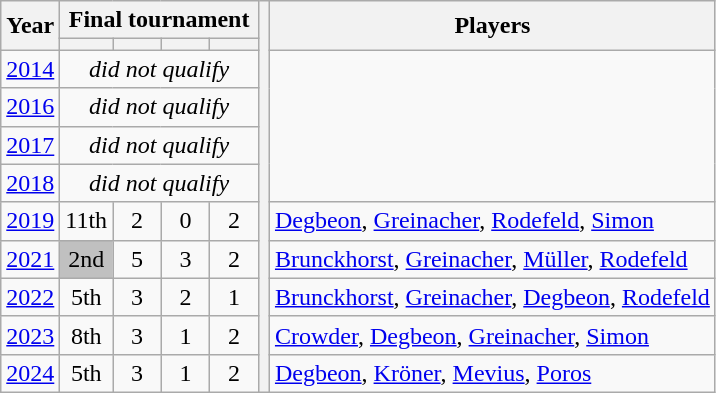<table class="wikitable" style="text-align: center; font-size=85%">
<tr>
<th rowspan=2>Year</th>
<th colspan=4>Final tournament</th>
<th rowspan=11></th>
<th rowspan=2>Players</th>
</tr>
<tr>
<th></th>
<th width=25px></th>
<th width=25px></th>
<th width=25px></th>
</tr>
<tr>
<td> <a href='#'>2014</a></td>
<td colspan=4><em>did not qualify</em></td>
</tr>
<tr>
<td> <a href='#'>2016</a></td>
<td colspan=4><em>did not qualify</em></td>
</tr>
<tr>
<td> <a href='#'>2017</a></td>
<td colspan=4><em>did not qualify</em></td>
</tr>
<tr>
<td> <a href='#'>2018</a></td>
<td colspan=4><em>did not qualify</em></td>
</tr>
<tr>
<td> <a href='#'>2019</a></td>
<td>11th</td>
<td>2</td>
<td>0</td>
<td>2</td>
<td align=left><a href='#'>Degbeon</a>, <a href='#'>Greinacher</a>, <a href='#'>Rodefeld</a>, <a href='#'>Simon</a></td>
</tr>
<tr>
<td> <a href='#'>2021</a></td>
<td bgcolor=silver>2nd</td>
<td>5</td>
<td>3</td>
<td>2</td>
<td align=left><a href='#'>Brunckhorst</a>, <a href='#'>Greinacher</a>, <a href='#'>Müller</a>, <a href='#'>Rodefeld</a></td>
</tr>
<tr>
<td> <a href='#'>2022</a></td>
<td>5th</td>
<td>3</td>
<td>2</td>
<td>1</td>
<td align=left><a href='#'>Brunckhorst</a>, <a href='#'>Greinacher</a>, <a href='#'>Degbeon</a>, <a href='#'>Rodefeld</a></td>
</tr>
<tr>
<td> <a href='#'>2023</a></td>
<td>8th</td>
<td>3</td>
<td>1</td>
<td>2</td>
<td align=left><a href='#'>Crowder</a>, <a href='#'>Degbeon</a>, <a href='#'>Greinacher</a>, <a href='#'>Simon</a></td>
</tr>
<tr>
<td> <a href='#'>2024</a></td>
<td>5th</td>
<td>3</td>
<td>1</td>
<td>2</td>
<td align=left><a href='#'>Degbeon</a>, <a href='#'>Kröner</a>, <a href='#'>Mevius</a>, <a href='#'>Poros</a></td>
</tr>
</table>
